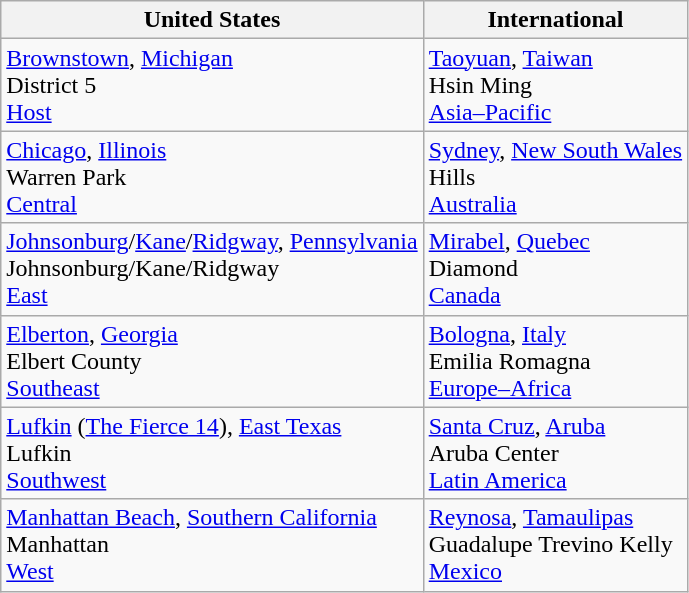<table class="wikitable">
<tr>
<th>United States</th>
<th>International</th>
</tr>
<tr>
<td> <a href='#'>Brownstown</a>, <a href='#'>Michigan</a><br>District 5<br><a href='#'>Host</a></td>
<td> <a href='#'>Taoyuan</a>, <a href='#'>Taiwan</a><br>Hsin Ming<br><a href='#'>Asia–Pacific</a></td>
</tr>
<tr>
<td> <a href='#'>Chicago</a>, <a href='#'>Illinois</a><br>Warren Park<br><a href='#'>Central</a></td>
<td> <a href='#'>Sydney</a>, <a href='#'>New South Wales</a><br>Hills<br><a href='#'>Australia</a></td>
</tr>
<tr>
<td> <a href='#'>Johnsonburg</a>/<a href='#'>Kane</a>/<a href='#'>Ridgway</a>, <a href='#'>Pennsylvania</a><br>Johnsonburg/Kane/Ridgway<br><a href='#'>East</a></td>
<td> <a href='#'>Mirabel</a>, <a href='#'>Quebec</a><br>Diamond<br><a href='#'>Canada</a></td>
</tr>
<tr>
<td> <a href='#'>Elberton</a>, <a href='#'>Georgia</a><br>Elbert County<br><a href='#'>Southeast</a></td>
<td> <a href='#'>Bologna</a>, <a href='#'>Italy</a><br>Emilia Romagna<br><a href='#'>Europe–Africa</a></td>
</tr>
<tr>
<td> <a href='#'>Lufkin</a> (<a href='#'>The Fierce 14</a>), <a href='#'>East Texas</a><br>Lufkin<br><a href='#'>Southwest</a></td>
<td> <a href='#'>Santa Cruz</a>, <a href='#'>Aruba</a><br>Aruba Center<br><a href='#'>Latin America</a></td>
</tr>
<tr>
<td> <a href='#'>Manhattan Beach</a>, <a href='#'>Southern California</a><br>Manhattan<br><a href='#'>West</a></td>
<td> <a href='#'>Reynosa</a>, <a href='#'>Tamaulipas</a><br> Guadalupe Trevino Kelly <br><a href='#'>Mexico</a></td>
</tr>
</table>
